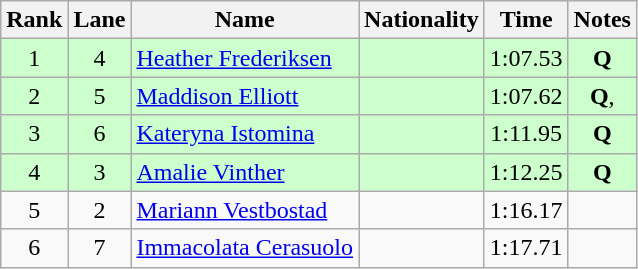<table class="wikitable">
<tr>
<th>Rank</th>
<th>Lane</th>
<th>Name</th>
<th>Nationality</th>
<th>Time</th>
<th>Notes</th>
</tr>
<tr bgcolor=ccffcc>
<td align=center>1</td>
<td align=center>4</td>
<td><a href='#'>Heather Frederiksen</a></td>
<td></td>
<td align=center>1:07.53</td>
<td align=center><strong>Q</strong></td>
</tr>
<tr bgcolor=ccffcc>
<td align=center>2</td>
<td align=center>5</td>
<td><a href='#'>Maddison Elliott</a></td>
<td></td>
<td align=center>1:07.62</td>
<td align=center><strong>Q</strong>, <strong></strong></td>
</tr>
<tr bgcolor=ccffcc>
<td align=center>3</td>
<td align=center>6</td>
<td><a href='#'>Kateryna Istomina</a></td>
<td></td>
<td align=center>1:11.95</td>
<td align=center><strong>Q</strong></td>
</tr>
<tr bgcolor=ccffcc>
<td align=center>4</td>
<td align=center>3</td>
<td><a href='#'>Amalie Vinther</a></td>
<td></td>
<td align=center>1:12.25</td>
<td align=center><strong>Q</strong></td>
</tr>
<tr>
<td align=center>5</td>
<td align=center>2</td>
<td><a href='#'>Mariann Vestbostad</a></td>
<td></td>
<td align=center>1:16.17</td>
<td align=center></td>
</tr>
<tr>
<td align=center>6</td>
<td align=center>7</td>
<td><a href='#'>Immacolata Cerasuolo</a></td>
<td></td>
<td align=center>1:17.71</td>
<td align=center></td>
</tr>
</table>
